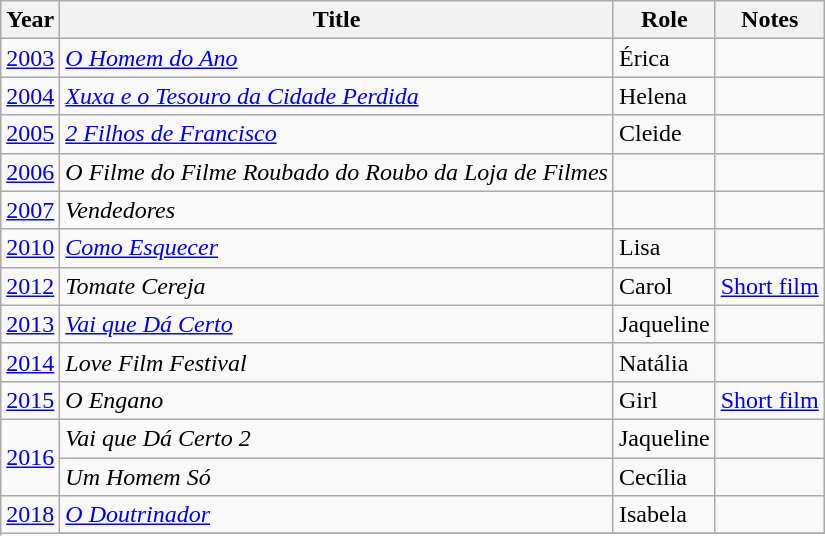<table class="wikitable">
<tr>
<th>Year</th>
<th>Title</th>
<th>Role</th>
<th>Notes</th>
</tr>
<tr>
<td><a href='#'>2003</a></td>
<td><em><a href='#'>O Homem do Ano</a></em></td>
<td>Érica</td>
<td></td>
</tr>
<tr>
<td><a href='#'>2004</a></td>
<td><em><a href='#'>Xuxa e o Tesouro da Cidade Perdida</a></em></td>
<td>Helena</td>
<td></td>
</tr>
<tr>
<td><a href='#'>2005</a></td>
<td><em><a href='#'>2 Filhos de Francisco</a></em></td>
<td>Cleide</td>
<td></td>
</tr>
<tr>
<td><a href='#'>2006</a></td>
<td><em>O Filme do Filme Roubado do Roubo da Loja de Filmes</em></td>
<td></td>
<td></td>
</tr>
<tr>
<td><a href='#'>2007</a></td>
<td><em>Vendedores</em></td>
<td></td>
<td></td>
</tr>
<tr>
<td><a href='#'>2010</a></td>
<td><em><a href='#'>Como Esquecer</a></em></td>
<td>Lisa</td>
<td></td>
</tr>
<tr>
<td><a href='#'>2012</a></td>
<td><em>Tomate Cereja</em></td>
<td>Carol</td>
<td><a href='#'>Short film</a></td>
</tr>
<tr>
<td><a href='#'>2013</a></td>
<td><em><a href='#'>Vai que Dá Certo</a></em></td>
<td>Jaqueline</td>
<td></td>
</tr>
<tr>
<td><a href='#'>2014</a></td>
<td><em>Love Film Festival</em></td>
<td>Natália</td>
<td></td>
</tr>
<tr>
<td><a href='#'>2015</a></td>
<td><em>O Engano</em></td>
<td>Girl</td>
<td><a href='#'>Short film</a></td>
</tr>
<tr>
<td rowspan="2"><a href='#'>2016</a></td>
<td><em>Vai que Dá Certo 2</em></td>
<td>Jaqueline</td>
<td></td>
</tr>
<tr>
<td><em>Um Homem Só</em></td>
<td>Cecília</td>
<td></td>
</tr>
<tr>
<td rowspan="2"><a href='#'>2018</a></td>
<td><em><a href='#'>O Doutrinador</a></em></td>
<td>Isabela</td>
<td></td>
</tr>
<tr>
</tr>
</table>
